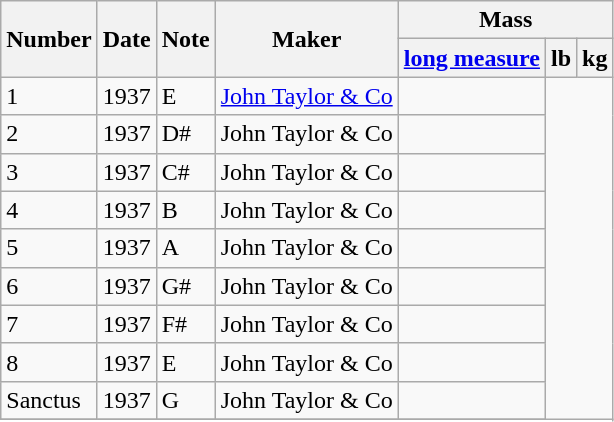<table class="wikitable">
<tr>
<th rowspan=2>Number</th>
<th rowspan=2>Date</th>
<th rowspan=2>Note</th>
<th rowspan=2>Maker</th>
<th colspan=3>Mass</th>
</tr>
<tr>
<th><a href='#'>long measure</a></th>
<th>lb</th>
<th>kg</th>
</tr>
<tr>
<td>1</td>
<td>1937</td>
<td>E</td>
<td><a href='#'>John Taylor & Co</a></td>
<td></td>
</tr>
<tr>
<td>2</td>
<td>1937</td>
<td>D#</td>
<td>John Taylor & Co</td>
<td></td>
</tr>
<tr>
<td>3</td>
<td>1937</td>
<td>C#</td>
<td>John Taylor & Co</td>
<td></td>
</tr>
<tr>
<td>4</td>
<td>1937</td>
<td>B</td>
<td>John Taylor & Co</td>
<td></td>
</tr>
<tr>
<td>5</td>
<td>1937</td>
<td>A</td>
<td>John Taylor & Co</td>
<td></td>
</tr>
<tr>
<td>6</td>
<td>1937</td>
<td>G#</td>
<td>John Taylor & Co</td>
<td></td>
</tr>
<tr>
<td>7</td>
<td>1937</td>
<td>F#</td>
<td>John Taylor & Co</td>
<td></td>
</tr>
<tr>
<td>8</td>
<td>1937</td>
<td>E</td>
<td>John Taylor & Co</td>
<td></td>
</tr>
<tr>
<td>Sanctus</td>
<td>1937</td>
<td>G</td>
<td>John Taylor & Co</td>
<td></td>
</tr>
<tr>
</tr>
</table>
